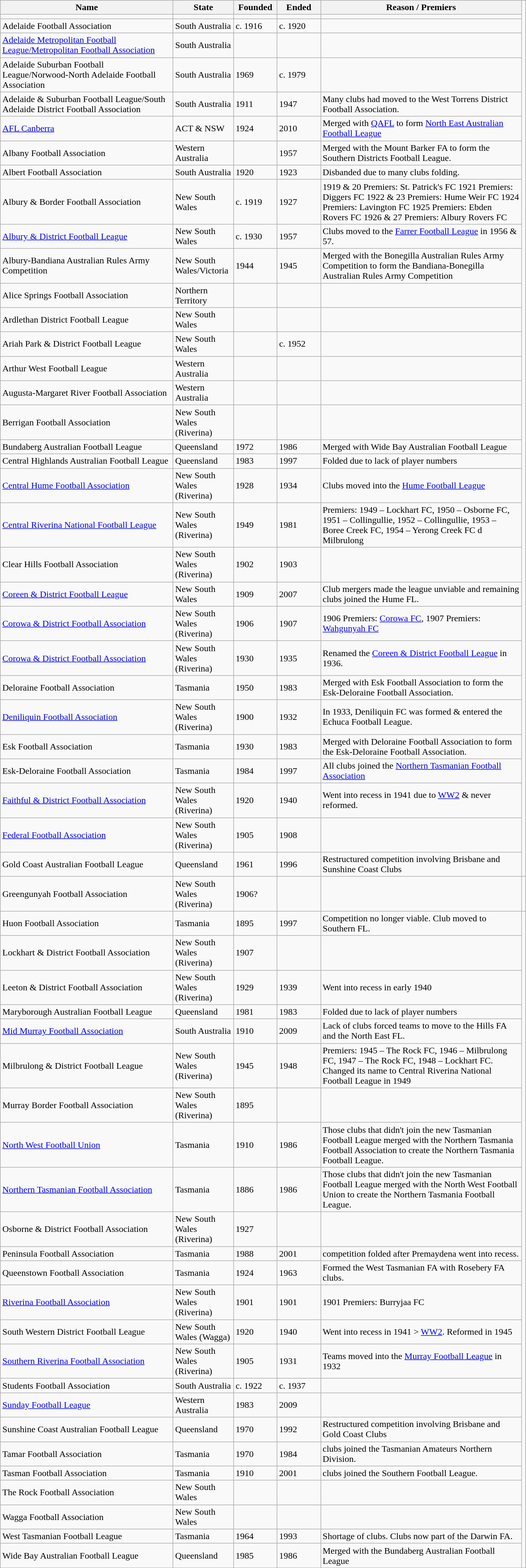<table class="wikitable sortable">
<tr>
<th width="300">Name</th>
<th width="100">State</th>
<th width="70">Founded</th>
<th width="70">Ended</th>
<th width="350">Reason / Premiers</th>
</tr>
<tr>
<td></td>
<td></td>
<td></td>
<td></td>
<td></td>
</tr>
<tr>
<td>Adelaide Football Association</td>
<td>South Australia</td>
<td>c. 1916</td>
<td>c. 1920</td>
<td></td>
</tr>
<tr>
<td><a href='#'>Adelaide Metropolitan Football League/Metropolitan Football Association</a></td>
<td>South Australia</td>
<td></td>
<td></td>
<td></td>
</tr>
<tr>
<td>Adelaide Suburban Football League/Norwood-North Adelaide Football Association</td>
<td>South Australia</td>
<td>1969</td>
<td>c. 1979</td>
<td></td>
</tr>
<tr>
<td>Adelaide & Suburban Football League/South Adelaide District Football Association</td>
<td>South Australia</td>
<td>1911</td>
<td>1947</td>
<td>Many clubs had moved to the West Torrens District Football Association.</td>
</tr>
<tr>
<td><a href='#'>AFL Canberra</a></td>
<td>ACT & NSW</td>
<td>1924</td>
<td>2010</td>
<td>Merged with <a href='#'>QAFL</a> to form <a href='#'>North East Australian Football League</a></td>
</tr>
<tr>
<td>Albany Football Association</td>
<td>Western Australia</td>
<td></td>
<td>1957</td>
<td>Merged with the Mount Barker FA to form the Southern Districts Football League.</td>
</tr>
<tr>
<td>Albert Football Association</td>
<td>South Australia</td>
<td>1920</td>
<td>1923</td>
<td>Disbanded due to many clubs folding.</td>
</tr>
<tr>
<td>Albury & Border Football Association</td>
<td>New South Wales</td>
<td>c. 1919</td>
<td>1927</td>
<td>1919 & 20 Premiers: St. Patrick's FC 1921 Premiers: Diggers FC  1922 & 23 Premiers: Hume Weir FC 1924 Premiers: Lavington FC 1925 Premiers: Ebden Rovers FC 1926 & 27 Premiers: Albury Rovers FC</td>
</tr>
<tr>
<td><a href='#'>Albury & District Football League</a></td>
<td>New South Wales</td>
<td>c. 1930</td>
<td>1957</td>
<td>Clubs moved to the <a href='#'>Farrer Football League</a> in 1956 & 57.</td>
</tr>
<tr>
<td>Albury-Bandiana Australian Rules Army Competition</td>
<td>New South Wales/Victoria</td>
<td>1944</td>
<td>1945</td>
<td>Merged with the Bonegilla Australian Rules Army Competition to form the Bandiana-Bonegilla Australian Rules Army Competition</td>
</tr>
<tr>
<td>Alice Springs Football Association</td>
<td>Northern Territory</td>
<td></td>
<td></td>
<td></td>
</tr>
<tr>
<td>Ardlethan District Football League</td>
<td>New South Wales</td>
<td></td>
<td></td>
<td></td>
</tr>
<tr>
<td>Ariah Park & District Football League</td>
<td>New South Wales</td>
<td></td>
<td>c. 1952</td>
<td></td>
</tr>
<tr>
<td>Arthur West Football League</td>
<td>Western Australia</td>
<td></td>
<td></td>
<td></td>
</tr>
<tr>
<td>Augusta-Margaret River Football Association</td>
<td>Western Australia</td>
<td></td>
<td></td>
<td></td>
</tr>
<tr>
<td>Berrigan Football Association</td>
<td>New South Wales (Riverina)</td>
<td></td>
<td></td>
<td></td>
</tr>
<tr>
<td>Bundaberg Australian Football League</td>
<td>Queensland</td>
<td>1972</td>
<td>1986</td>
<td>Merged with Wide Bay Australian Football League</td>
</tr>
<tr>
<td>Central Highlands Australian Football League</td>
<td>Queensland</td>
<td>1983</td>
<td>1997</td>
<td>Folded due to lack of player numbers</td>
</tr>
<tr>
<td><a href='#'>Central Hume Football Association</a></td>
<td>New South Wales (Riverina)</td>
<td>1928</td>
<td>1934</td>
<td>Clubs moved into the <a href='#'>Hume Football League</a></td>
</tr>
<tr>
<td><a href='#'>Central Riverina National Football League</a></td>
<td>New South Wales (Riverina)</td>
<td>1949</td>
<td>1981</td>
<td>Premiers: 1949 – Lockhart FC, 1950 – Osborne FC, 1951 – Collingullie, 1952 – Collingullie, 1953 – Boree Creek FC, 1954 – Yerong Creek FC d Milbrulong</td>
</tr>
<tr>
<td>Clear Hills Football Association</td>
<td>New South Wales (Riverina)</td>
<td>1902</td>
<td>1903</td>
<td></td>
</tr>
<tr>
<td><a href='#'>Coreen & District Football League</a></td>
<td>New South Wales</td>
<td>1909</td>
<td>2007</td>
<td>Club mergers made the league unviable and remaining clubs joined the Hume FL.</td>
</tr>
<tr>
<td><a href='#'>Corowa & District Football Association</a></td>
<td>New South Wales (Riverina)</td>
<td>1906</td>
<td>1907</td>
<td>1906 Premiers: <a href='#'>Corowa FC</a>, 1907 Premiers: <a href='#'>Wahgunyah FC</a></td>
</tr>
<tr>
<td><a href='#'>Corowa & District Football Association</a></td>
<td>New South Wales (Riverina)</td>
<td>1930</td>
<td>1935</td>
<td>Renamed the <a href='#'>Coreen & District Football League</a> in 1936.</td>
</tr>
<tr>
<td>Deloraine Football Association</td>
<td>Tasmania</td>
<td>1950</td>
<td>1983</td>
<td>Merged with Esk Football Association to form the Esk-Deloraine Football Association.</td>
</tr>
<tr>
<td><a href='#'>Deniliquin Football Association</a></td>
<td>New South Wales (Riverina)</td>
<td>1900</td>
<td>1932</td>
<td>In 1933, Deniliquin FC was formed & entered the Echuca Football League.</td>
</tr>
<tr>
<td>Esk Football Association</td>
<td>Tasmania</td>
<td>1930</td>
<td>1983</td>
<td>Merged with Deloraine Football Association to form the Esk-Deloraine Football Association.</td>
</tr>
<tr>
<td>Esk-Deloraine Football Association</td>
<td>Tasmania</td>
<td>1984</td>
<td>1997</td>
<td>All clubs joined the <a href='#'>Northern Tasmanian Football Association</a></td>
</tr>
<tr>
<td><a href='#'>Faithful & District Football Association</a></td>
<td>New South Wales (Riverina)</td>
<td>1920</td>
<td>1940</td>
<td>Went into recess in 1941 due to <a href='#'>WW2</a> & never reformed.</td>
</tr>
<tr>
<td><a href='#'>Federal Football Association</a></td>
<td>New South Wales (Riverina)</td>
<td>1905</td>
<td>1908</td>
<td></td>
</tr>
<tr>
<td>Gold Coast Australian Football League</td>
<td>Queensland</td>
<td>1961</td>
<td>1996</td>
<td>Restructured competition involving Brisbane and Sunshine Coast Clubs</td>
</tr>
<tr>
<td>Greengunyah Football Association</td>
<td>New South Wales (Riverina)</td>
<td>1906?</td>
<td></td>
<td></td>
<td></td>
</tr>
<tr>
<td>Huon Football Association</td>
<td>Tasmania</td>
<td>1895</td>
<td>1997</td>
<td>Competition no longer viable. Club moved to Southern FL.</td>
</tr>
<tr>
<td>Lockhart & District Football Association</td>
<td>New South Wales (Riverina)</td>
<td>1907</td>
<td></td>
<td></td>
</tr>
<tr>
<td>Leeton & District Football Association</td>
<td>New South Wales (Riverina)</td>
<td>1929</td>
<td>1939</td>
<td>Went into recess in early 1940</td>
</tr>
<tr>
<td>Maryborough Australian Football League</td>
<td>Queensland</td>
<td>1981</td>
<td>1983</td>
<td>Folded due to lack of player numbers</td>
</tr>
<tr>
<td><a href='#'>Mid Murray Football Association</a></td>
<td>South Australia</td>
<td>1910</td>
<td>2009</td>
<td>Lack of clubs forced teams to move to the Hills FA and the North East FL.</td>
</tr>
<tr>
<td>Milbrulong & District Football League</td>
<td>New South Wales (Riverina)</td>
<td>1945</td>
<td>1948</td>
<td>Premiers: 1945 – The Rock FC, 1946 – Milbrulong FC, 1947 – The Rock FC, 1948 – Lockhart FC. Changed its name to Central Riverina National Football League in 1949</td>
</tr>
<tr>
<td>Murray Border Football Association</td>
<td>New South Wales (Riverina)</td>
<td>1895</td>
<td></td>
<td></td>
</tr>
<tr>
<td><a href='#'>North West Football Union</a></td>
<td>Tasmania</td>
<td>1910</td>
<td>1986</td>
<td>Those clubs that didn't join the new Tasmanian Football League merged with the Northern Tasmania Football Association to create the Northern Tasmania Football League.</td>
</tr>
<tr>
<td><a href='#'>Northern Tasmanian Football Association</a></td>
<td>Tasmania</td>
<td>1886</td>
<td>1986</td>
<td>Those clubs that didn't join the new Tasmanian Football League merged with the North West Football Union to create the Northern Tasmania Football League.</td>
</tr>
<tr>
<td>Osborne & District Football Association</td>
<td>New South Wales (Riverina)</td>
<td>1927</td>
<td></td>
<td></td>
</tr>
<tr>
<td>Peninsula Football Association</td>
<td>Tasmania</td>
<td>1988</td>
<td>2001</td>
<td>competition folded after Premaydena went into recess.</td>
</tr>
<tr>
<td>Queenstown Football Association</td>
<td>Tasmania</td>
<td>1924</td>
<td>1963</td>
<td>Formed the West Tasmanian FA with Rosebery FA clubs.</td>
</tr>
<tr>
<td><a href='#'>Riverina Football Association</a></td>
<td>New South Wales (Riverina)</td>
<td>1901</td>
<td>1901</td>
<td>1901 Premiers: Burryjaa FC</td>
</tr>
<tr>
<td>South Western District Football League</td>
<td>New South Wales (Wagga)</td>
<td>1920</td>
<td>1940</td>
<td>Went into recess in 1941 > <a href='#'>WW2</a>. Reformed in 1945</td>
</tr>
<tr>
<td><a href='#'>Southern Riverina Football Association</a></td>
<td>New South Wales (Riverina)</td>
<td>1905</td>
<td>1931</td>
<td>Teams moved into the <a href='#'>Murray Football League</a> in 1932</td>
</tr>
<tr>
<td>Students Football Association</td>
<td>South Australia</td>
<td>c. 1922</td>
<td>c. 1937</td>
<td></td>
</tr>
<tr>
<td><a href='#'>Sunday Football League</a></td>
<td>Western Australia</td>
<td>1983</td>
<td>2009</td>
<td></td>
</tr>
<tr>
<td>Sunshine Coast Australian Football League</td>
<td>Queensland</td>
<td>1970</td>
<td>1992</td>
<td>Restructured competition involving Brisbane and Gold Coast Clubs</td>
</tr>
<tr>
<td>Tamar Football Association</td>
<td>Tasmania</td>
<td>1970</td>
<td>1984</td>
<td>clubs joined the Tasmanian Amateurs Northern Division.</td>
</tr>
<tr>
<td>Tasman Football Association</td>
<td>Tasmania</td>
<td>1910</td>
<td>2001</td>
<td>clubs joined the Southern Football League.</td>
</tr>
<tr>
<td>The Rock Football Association</td>
<td>New South Wales</td>
<td></td>
<td></td>
<td></td>
</tr>
<tr>
<td>Wagga Football Association</td>
<td>New South Wales</td>
<td></td>
<td></td>
<td></td>
</tr>
<tr>
<td>West Tasmanian Football League</td>
<td>Tasmania</td>
<td>1964</td>
<td>1993</td>
<td>Shortage of clubs. Clubs now part of the Darwin FA.</td>
</tr>
<tr>
<td>Wide Bay Australian Football League</td>
<td>Queensland</td>
<td>1985</td>
<td>1986</td>
<td>Merged with the Bundaberg Australian Football League</td>
</tr>
</table>
